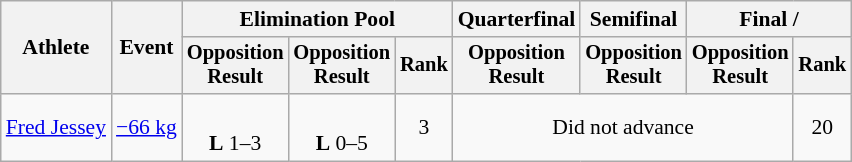<table class="wikitable" style="font-size:90%">
<tr>
<th rowspan="2">Athlete</th>
<th rowspan="2">Event</th>
<th colspan=3>Elimination Pool</th>
<th>Quarterfinal</th>
<th>Semifinal</th>
<th colspan=2>Final / </th>
</tr>
<tr style="font-size: 95%">
<th>Opposition<br>Result</th>
<th>Opposition<br>Result</th>
<th>Rank</th>
<th>Opposition<br>Result</th>
<th>Opposition<br>Result</th>
<th>Opposition<br>Result</th>
<th>Rank</th>
</tr>
<tr align=center>
<td align=left><a href='#'>Fred Jessey</a></td>
<td align=left><a href='#'>−66 kg</a></td>
<td><br><strong>L</strong> 1–3 <sup></sup></td>
<td><br><strong>L</strong> 0–5 <sup></sup></td>
<td>3</td>
<td colspan=3>Did not advance</td>
<td>20</td>
</tr>
</table>
